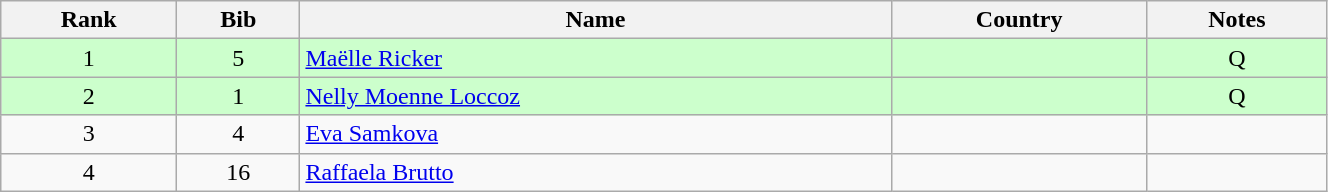<table class="wikitable" style="text-align:center;"  width=70%>
<tr>
<th>Rank</th>
<th>Bib</th>
<th>Name</th>
<th>Country</th>
<th>Notes</th>
</tr>
<tr bgcolor="#ccffcc">
<td>1</td>
<td>5</td>
<td align=left><a href='#'>Maëlle Ricker</a></td>
<td align=left></td>
<td>Q</td>
</tr>
<tr bgcolor="#ccffcc">
<td>2</td>
<td>1</td>
<td align=left><a href='#'>Nelly Moenne Loccoz</a></td>
<td align=left></td>
<td>Q</td>
</tr>
<tr>
<td>3</td>
<td>4</td>
<td align=left><a href='#'>Eva Samkova</a></td>
<td align=left></td>
<td></td>
</tr>
<tr>
<td>4</td>
<td>16</td>
<td align=left><a href='#'>Raffaela Brutto</a></td>
<td align=left></td>
<td></td>
</tr>
</table>
